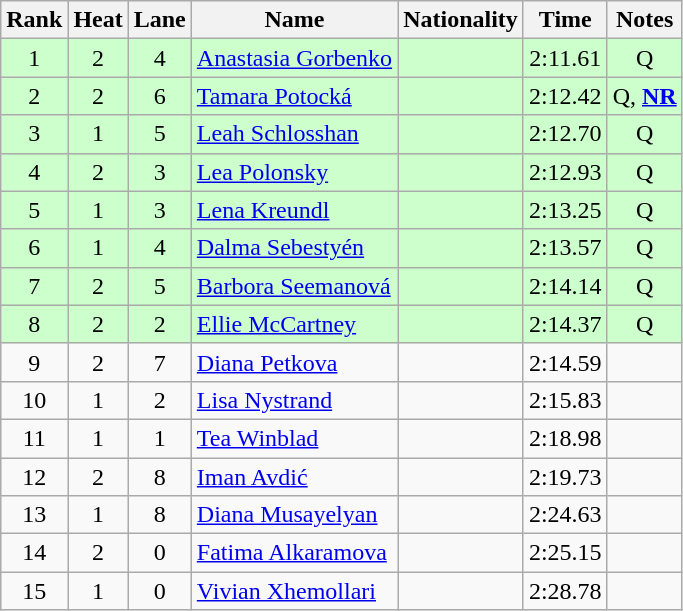<table class="wikitable sortable" style="text-align:center">
<tr>
<th>Rank</th>
<th>Heat</th>
<th>Lane</th>
<th>Name</th>
<th>Nationality</th>
<th>Time</th>
<th>Notes</th>
</tr>
<tr bgcolor=ccffcc>
<td>1</td>
<td>2</td>
<td>4</td>
<td align=left><a href='#'>Anastasia Gorbenko</a></td>
<td align=left></td>
<td>2:11.61</td>
<td>Q</td>
</tr>
<tr bgcolor=ccffcc>
<td>2</td>
<td>2</td>
<td>6</td>
<td align=left><a href='#'>Tamara Potocká</a></td>
<td align=left></td>
<td>2:12.42</td>
<td>Q, <strong><a href='#'>NR</a></strong></td>
</tr>
<tr bgcolor=ccffcc>
<td>3</td>
<td>1</td>
<td>5</td>
<td align=left><a href='#'>Leah Schlosshan</a></td>
<td align=left></td>
<td>2:12.70</td>
<td>Q</td>
</tr>
<tr bgcolor=ccffcc>
<td>4</td>
<td>2</td>
<td>3</td>
<td align=left><a href='#'>Lea Polonsky</a></td>
<td align=left></td>
<td>2:12.93</td>
<td>Q</td>
</tr>
<tr bgcolor=ccffcc>
<td>5</td>
<td>1</td>
<td>3</td>
<td align=left><a href='#'>Lena Kreundl</a></td>
<td align=left></td>
<td>2:13.25</td>
<td>Q</td>
</tr>
<tr bgcolor=ccffcc>
<td>6</td>
<td>1</td>
<td>4</td>
<td align=left><a href='#'>Dalma Sebestyén</a></td>
<td align=left></td>
<td>2:13.57</td>
<td>Q</td>
</tr>
<tr bgcolor=ccffcc>
<td>7</td>
<td>2</td>
<td>5</td>
<td align=left><a href='#'>Barbora Seemanová</a></td>
<td align=left></td>
<td>2:14.14</td>
<td>Q</td>
</tr>
<tr bgcolor=ccffcc>
<td>8</td>
<td>2</td>
<td>2</td>
<td align=left><a href='#'>Ellie McCartney</a></td>
<td align=left></td>
<td>2:14.37</td>
<td>Q</td>
</tr>
<tr>
<td>9</td>
<td>2</td>
<td>7</td>
<td align=left><a href='#'>Diana Petkova</a></td>
<td align=left></td>
<td>2:14.59</td>
<td></td>
</tr>
<tr>
<td>10</td>
<td>1</td>
<td>2</td>
<td align=left><a href='#'>Lisa Nystrand</a></td>
<td align=left></td>
<td>2:15.83</td>
<td></td>
</tr>
<tr>
<td>11</td>
<td>1</td>
<td>1</td>
<td align=left><a href='#'>Tea Winblad</a></td>
<td align=left></td>
<td>2:18.98</td>
<td></td>
</tr>
<tr>
<td>12</td>
<td>2</td>
<td>8</td>
<td align=left><a href='#'>Iman Avdić</a></td>
<td align=left></td>
<td>2:19.73</td>
<td></td>
</tr>
<tr>
<td>13</td>
<td>1</td>
<td>8</td>
<td align=left><a href='#'>Diana Musayelyan</a></td>
<td align=left></td>
<td>2:24.63</td>
<td></td>
</tr>
<tr>
<td>14</td>
<td>2</td>
<td>0</td>
<td align=left><a href='#'>Fatima Alkaramova</a></td>
<td align=left></td>
<td>2:25.15</td>
<td></td>
</tr>
<tr>
<td>15</td>
<td>1</td>
<td>0</td>
<td align=left><a href='#'>Vivian Xhemollari</a></td>
<td align=left></td>
<td>2:28.78</td>
<td></td>
</tr>
</table>
